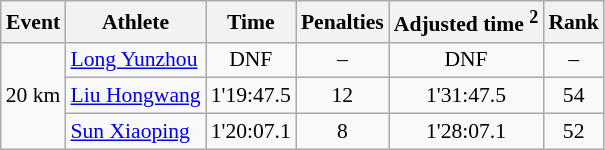<table class="wikitable" style="font-size:90%">
<tr>
<th>Event</th>
<th>Athlete</th>
<th>Time</th>
<th>Penalties</th>
<th>Adjusted time <sup>2</sup></th>
<th>Rank</th>
</tr>
<tr>
<td rowspan="3">20 km</td>
<td><a href='#'>Long Yunzhou</a></td>
<td align="center">DNF</td>
<td align="center">–</td>
<td align="center">DNF</td>
<td align="center">–</td>
</tr>
<tr>
<td><a href='#'>Liu Hongwang</a></td>
<td align="center">1'19:47.5</td>
<td align="center">12</td>
<td align="center">1'31:47.5</td>
<td align="center">54</td>
</tr>
<tr>
<td><a href='#'>Sun Xiaoping</a></td>
<td align="center">1'20:07.1</td>
<td align="center">8</td>
<td align="center">1'28:07.1</td>
<td align="center">52</td>
</tr>
</table>
